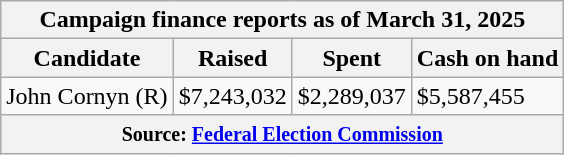<table class="wikitable sortable">
<tr>
<th colspan=4>Campaign finance reports as of March 31, 2025</th>
</tr>
<tr style="text-align:center;">
<th>Candidate</th>
<th>Raised</th>
<th>Spent</th>
<th>Cash on hand</th>
</tr>
<tr>
<td>John Cornyn (R)</td>
<td>$7,243,032</td>
<td>$2,289,037</td>
<td>$5,587,455</td>
</tr>
<tr>
<th colspan="4"><small>Source: <a href='#'>Federal Election Commission</a></small></th>
</tr>
</table>
